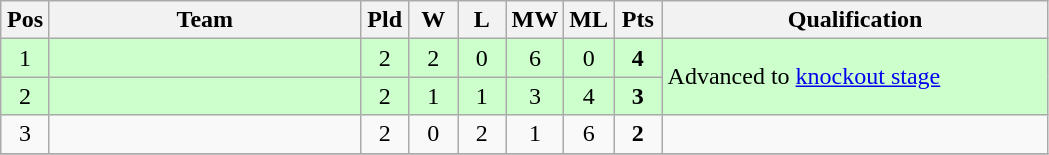<table class="wikitable" style="text-align:center">
<tr>
<th width=25>Pos</th>
<th width=200>Team</th>
<th width=25>Pld</th>
<th width=25>W</th>
<th width=25>L</th>
<th width=25>MW</th>
<th width=25>ML</th>
<th width=25>Pts</th>
<th width=250>Qualification</th>
</tr>
<tr bgcolor=ccffcc>
<td>1</td>
<td style="text-align:left;"></td>
<td>2</td>
<td>2</td>
<td>0</td>
<td>6</td>
<td>0</td>
<td><strong>4</strong></td>
<td rowspan=2 style="text-align:left;">Advanced to <a href='#'>knockout stage</a></td>
</tr>
<tr bgcolor=ccffcc>
<td>2</td>
<td style="text-align:left;"></td>
<td>2</td>
<td>1</td>
<td>1</td>
<td>3</td>
<td>4</td>
<td><strong>3</strong></td>
</tr>
<tr>
<td>3</td>
<td style="text-align:left;"></td>
<td>2</td>
<td>0</td>
<td>2</td>
<td>1</td>
<td>6</td>
<td><strong>2</strong></td>
<td></td>
</tr>
<tr>
</tr>
</table>
